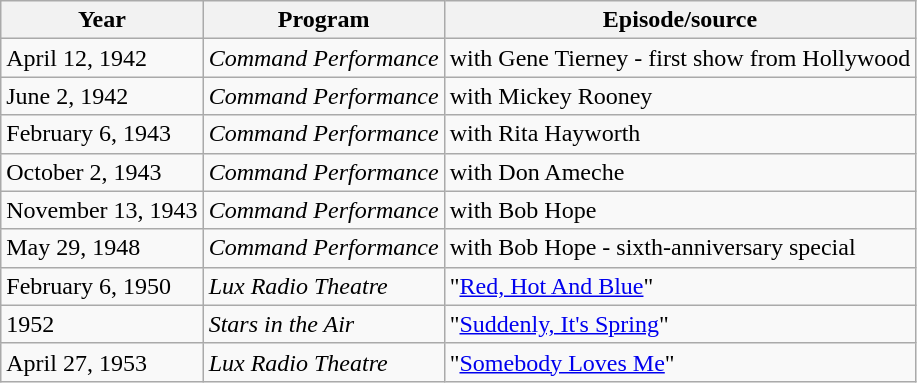<table class="wikitable">
<tr>
<th>Year</th>
<th>Program</th>
<th>Episode/source</th>
</tr>
<tr>
<td>April 12, 1942</td>
<td><em>Command Performance</em></td>
<td>with Gene Tierney - first show from Hollywood</td>
</tr>
<tr>
<td>June 2, 1942</td>
<td><em>Command Performance</em></td>
<td>with Mickey Rooney</td>
</tr>
<tr>
<td>February 6, 1943</td>
<td><em>Command Performance</em></td>
<td>with Rita Hayworth</td>
</tr>
<tr>
<td>October 2, 1943</td>
<td><em>Command Performance</em></td>
<td>with Don Ameche</td>
</tr>
<tr>
<td>November 13, 1943</td>
<td><em>Command Performance</em></td>
<td>with Bob Hope</td>
</tr>
<tr>
<td>May 29, 1948</td>
<td><em>Command Performance</em></td>
<td>with Bob Hope - sixth-anniversary special</td>
</tr>
<tr>
<td>February 6, 1950</td>
<td><em>Lux Radio Theatre</em></td>
<td>"<a href='#'>Red, Hot And Blue</a>"</td>
</tr>
<tr>
<td>1952</td>
<td><em>Stars in the Air</em></td>
<td>"<a href='#'>Suddenly, It's Spring</a>"</td>
</tr>
<tr>
<td>April 27, 1953</td>
<td><em>Lux Radio Theatre</em></td>
<td>"<a href='#'>Somebody Loves Me</a>"</td>
</tr>
</table>
